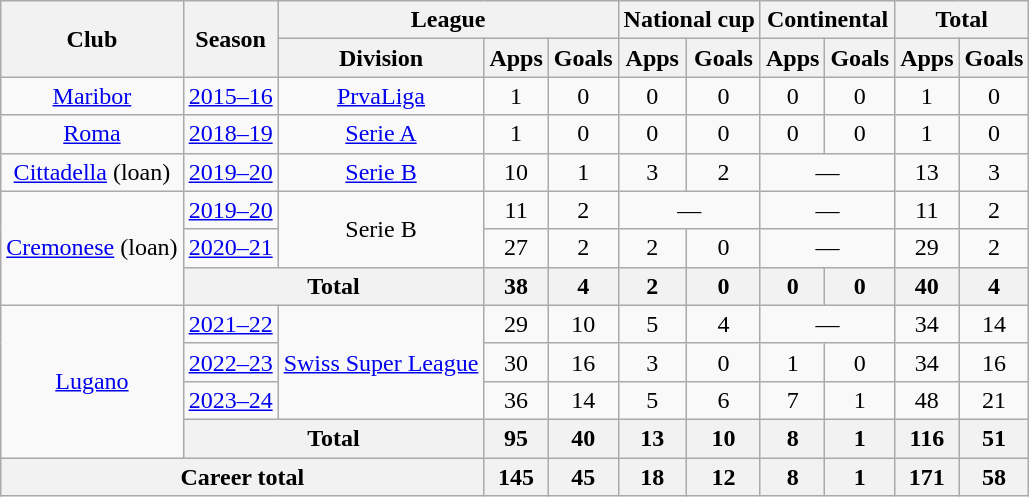<table class="wikitable" style="text-align:center">
<tr>
<th rowspan="2">Club</th>
<th rowspan="2">Season</th>
<th colspan="3">League</th>
<th colspan="2">National cup</th>
<th colspan="2">Continental</th>
<th colspan="2">Total</th>
</tr>
<tr>
<th>Division</th>
<th>Apps</th>
<th>Goals</th>
<th>Apps</th>
<th>Goals</th>
<th>Apps</th>
<th>Goals</th>
<th>Apps</th>
<th>Goals</th>
</tr>
<tr>
<td><a href='#'>Maribor</a></td>
<td><a href='#'>2015–16</a></td>
<td><a href='#'>PrvaLiga</a></td>
<td>1</td>
<td>0</td>
<td>0</td>
<td>0</td>
<td>0</td>
<td>0</td>
<td>1</td>
<td>0</td>
</tr>
<tr>
<td><a href='#'>Roma</a></td>
<td><a href='#'>2018–19</a></td>
<td><a href='#'>Serie A</a></td>
<td>1</td>
<td>0</td>
<td>0</td>
<td>0</td>
<td>0</td>
<td>0</td>
<td>1</td>
<td>0</td>
</tr>
<tr>
<td><a href='#'>Cittadella</a> (loan)</td>
<td><a href='#'>2019–20</a></td>
<td><a href='#'>Serie B</a></td>
<td>10</td>
<td>1</td>
<td>3</td>
<td>2</td>
<td colspan="2">—</td>
<td>13</td>
<td>3</td>
</tr>
<tr>
<td rowspan="3"><a href='#'>Cremonese</a> (loan)</td>
<td><a href='#'>2019–20</a></td>
<td rowspan="2">Serie B</td>
<td>11</td>
<td>2</td>
<td colspan="2">—</td>
<td colspan="2">—</td>
<td>11</td>
<td>2</td>
</tr>
<tr>
<td><a href='#'>2020–21</a></td>
<td>27</td>
<td>2</td>
<td>2</td>
<td>0</td>
<td colspan="2">—</td>
<td>29</td>
<td>2</td>
</tr>
<tr>
<th colspan="2">Total</th>
<th>38</th>
<th>4</th>
<th>2</th>
<th>0</th>
<th>0</th>
<th>0</th>
<th>40</th>
<th>4</th>
</tr>
<tr>
<td rowspan="4"><a href='#'>Lugano</a></td>
<td><a href='#'>2021–22</a></td>
<td rowspan="3"><a href='#'>Swiss Super League</a></td>
<td>29</td>
<td>10</td>
<td>5</td>
<td>4</td>
<td colspan="2">—</td>
<td>34</td>
<td>14</td>
</tr>
<tr>
<td><a href='#'>2022–23</a></td>
<td>30</td>
<td>16</td>
<td>3</td>
<td>0</td>
<td>1</td>
<td>0</td>
<td>34</td>
<td>16</td>
</tr>
<tr>
<td><a href='#'>2023–24</a></td>
<td>36</td>
<td>14</td>
<td>5</td>
<td>6</td>
<td>7</td>
<td>1</td>
<td>48</td>
<td>21</td>
</tr>
<tr>
<th colspan="2">Total</th>
<th>95</th>
<th>40</th>
<th>13</th>
<th>10</th>
<th>8</th>
<th>1</th>
<th>116</th>
<th>51</th>
</tr>
<tr>
<th colspan="3">Career total</th>
<th>145</th>
<th>45</th>
<th>18</th>
<th>12</th>
<th>8</th>
<th>1</th>
<th>171</th>
<th>58</th>
</tr>
</table>
